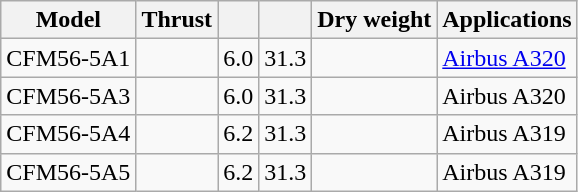<table class="wikitable sortable" style="text-align:center;">
<tr>
<th class="unsortable">Model</th>
<th>Thrust</th>
<th></th>
<th></th>
<th>Dry weight</th>
<th class="unsortable">Applications</th>
</tr>
<tr>
<td>CFM56-5A1</td>
<td></td>
<td>6.0</td>
<td>31.3</td>
<td></td>
<td align="left"><a href='#'>Airbus A320</a></td>
</tr>
<tr>
<td>CFM56-5A3</td>
<td></td>
<td>6.0</td>
<td>31.3</td>
<td></td>
<td align="left">Airbus A320</td>
</tr>
<tr>
<td>CFM56-5A4</td>
<td></td>
<td>6.2</td>
<td>31.3</td>
<td></td>
<td align="left">Airbus A319</td>
</tr>
<tr>
<td>CFM56-5A5</td>
<td></td>
<td>6.2</td>
<td>31.3</td>
<td></td>
<td align="left">Airbus A319</td>
</tr>
</table>
